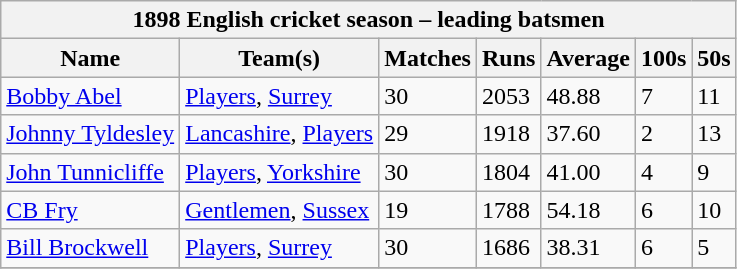<table class="wikitable">
<tr>
<th bgcolor="#efefef" colspan="7">1898 English cricket season – leading batsmen</th>
</tr>
<tr bgcolor="#efefef">
<th>Name</th>
<th>Team(s)</th>
<th>Matches</th>
<th>Runs</th>
<th>Average</th>
<th>100s</th>
<th>50s</th>
</tr>
<tr>
<td><a href='#'>Bobby Abel</a></td>
<td><a href='#'>Players</a>, <a href='#'>Surrey</a></td>
<td>30</td>
<td>2053</td>
<td>48.88</td>
<td>7</td>
<td>11</td>
</tr>
<tr>
<td><a href='#'>Johnny Tyldesley</a></td>
<td><a href='#'>Lancashire</a>, <a href='#'>Players</a></td>
<td>29</td>
<td>1918</td>
<td>37.60</td>
<td>2</td>
<td>13</td>
</tr>
<tr>
<td><a href='#'>John Tunnicliffe</a></td>
<td><a href='#'>Players</a>, <a href='#'>Yorkshire</a></td>
<td>30</td>
<td>1804</td>
<td>41.00</td>
<td>4</td>
<td>9</td>
</tr>
<tr>
<td><a href='#'>CB Fry</a></td>
<td><a href='#'>Gentlemen</a>, <a href='#'>Sussex</a></td>
<td>19</td>
<td>1788</td>
<td>54.18</td>
<td>6</td>
<td>10</td>
</tr>
<tr>
<td><a href='#'>Bill Brockwell</a></td>
<td><a href='#'>Players</a>, <a href='#'>Surrey</a></td>
<td>30</td>
<td>1686</td>
<td>38.31</td>
<td>6</td>
<td>5</td>
</tr>
<tr>
</tr>
</table>
